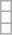<table class="wikitable">
<tr>
<td></td>
</tr>
<tr>
<td></td>
</tr>
<tr>
<td></td>
</tr>
</table>
